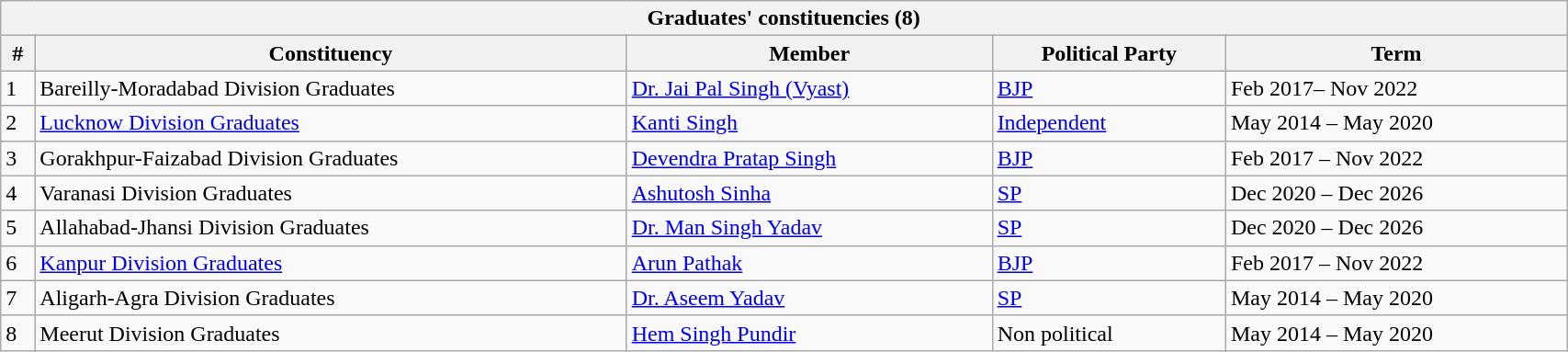<table class="wikitable sortable mw-collapsible mw-collapsed" align="center" style="width: 90%;">
<tr>
<th colspan="5">Graduates' constituencies (8)</th>
</tr>
<tr>
<th>#</th>
<th>Constituency</th>
<th>Member</th>
<th>Political Party</th>
<th>Term</th>
</tr>
<tr>
<td>1</td>
<td>Bareilly-Moradabad Division Graduates</td>
<td><a href='#'>Dr. Jai Pal Singh (Vyast)</a></td>
<td><a href='#'>BJP</a></td>
<td>Feb 2017– Nov 2022</td>
</tr>
<tr>
<td>2</td>
<td><a href='#'>Lucknow Division Graduates</a></td>
<td><a href='#'>Kanti Singh</a></td>
<td><a href='#'>Independent</a></td>
<td>May 2014 – May 2020</td>
</tr>
<tr>
<td>3</td>
<td>Gorakhpur-Faizabad Division Graduates</td>
<td><a href='#'>Devendra Pratap Singh</a></td>
<td><a href='#'>BJP</a></td>
<td>Feb 2017 – Nov 2022</td>
</tr>
<tr>
<td>4</td>
<td>Varanasi Division Graduates</td>
<td><a href='#'>Ashutosh Sinha</a></td>
<td><a href='#'>SP</a></td>
<td>Dec 2020 – Dec 2026</td>
</tr>
<tr>
<td>5</td>
<td>Allahabad-Jhansi Division Graduates</td>
<td><a href='#'>Dr. Man Singh Yadav</a></td>
<td><a href='#'>SP</a></td>
<td>Dec 2020 – Dec 2026</td>
</tr>
<tr>
<td>6</td>
<td><a href='#'>Kanpur Division Graduates</a></td>
<td><a href='#'>Arun Pathak</a></td>
<td><a href='#'>BJP</a></td>
<td>Feb 2017 – Nov 2022</td>
</tr>
<tr>
<td>7</td>
<td>Aligarh-Agra Division Graduates</td>
<td><a href='#'>Dr. Aseem Yadav</a></td>
<td><a href='#'>SP</a></td>
<td>May 2014 – May 2020</td>
</tr>
<tr>
<td>8</td>
<td>Meerut Division Graduates</td>
<td><a href='#'>Hem Singh Pundir</a></td>
<td>Non political</td>
<td>May 2014 – May 2020</td>
</tr>
</table>
